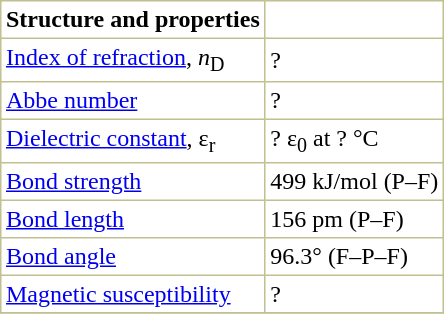<table border="1" cellspacing="0" cellpadding="3" style="margin: 0 0 0 0.5em; background: #FFFFFF; border-collapse: collapse; border-color: #C0C090;">
<tr>
<th>Structure and properties</th>
</tr>
<tr>
<td><a href='#'>Index of refraction</a>, <em>n</em><sub>D</sub></td>
<td>? </td>
</tr>
<tr>
<td><a href='#'>Abbe number</a></td>
<td>? </td>
</tr>
<tr>
<td><a href='#'>Dielectric constant</a>, ε<sub>r</sub></td>
<td>? ε<sub>0</sub> at ? °C </td>
</tr>
<tr>
<td><a href='#'>Bond strength</a></td>
<td>499 kJ/mol (P–F)</td>
</tr>
<tr>
<td><a href='#'>Bond length</a></td>
<td>156 pm (P–F)</td>
</tr>
<tr>
<td><a href='#'>Bond angle</a></td>
<td>96.3° (F–P–F)</td>
</tr>
<tr>
<td><a href='#'>Magnetic susceptibility</a></td>
<td>? </td>
</tr>
<tr>
</tr>
</table>
